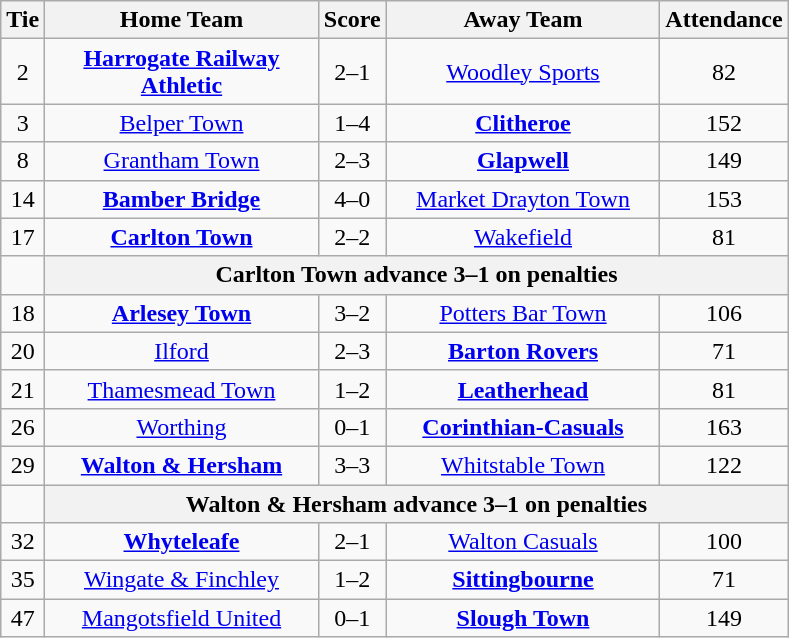<table class="wikitable" style="text-align:center;">
<tr>
<th width=20>Tie</th>
<th width=175>Home Team</th>
<th width=20>Score</th>
<th width=175>Away Team</th>
<th width=20>Attendance</th>
</tr>
<tr>
<td>2</td>
<td><strong><a href='#'>Harrogate Railway Athletic</a></strong></td>
<td>2–1</td>
<td><a href='#'>Woodley Sports</a></td>
<td>82</td>
</tr>
<tr>
<td>3</td>
<td><a href='#'>Belper Town</a></td>
<td>1–4</td>
<td><strong><a href='#'>Clitheroe</a></strong></td>
<td>152</td>
</tr>
<tr>
<td>8</td>
<td><a href='#'>Grantham Town</a></td>
<td>2–3</td>
<td><strong><a href='#'>Glapwell</a></strong></td>
<td>149</td>
</tr>
<tr>
<td>14</td>
<td><strong><a href='#'>Bamber Bridge</a></strong></td>
<td>4–0</td>
<td><a href='#'>Market Drayton Town</a></td>
<td>153</td>
</tr>
<tr>
<td>17</td>
<td><strong><a href='#'>Carlton Town</a></strong></td>
<td>2–2</td>
<td><a href='#'>Wakefield</a></td>
<td>81</td>
</tr>
<tr>
<td></td>
<th colspan=5>Carlton Town advance 3–1 on penalties</th>
</tr>
<tr>
<td>18</td>
<td><strong><a href='#'>Arlesey Town</a></strong></td>
<td>3–2</td>
<td><a href='#'>Potters Bar Town</a></td>
<td>106</td>
</tr>
<tr>
<td>20</td>
<td><a href='#'>Ilford</a></td>
<td>2–3</td>
<td><strong><a href='#'>Barton Rovers</a></strong></td>
<td>71</td>
</tr>
<tr>
<td>21</td>
<td><a href='#'>Thamesmead Town</a></td>
<td>1–2</td>
<td><strong><a href='#'>Leatherhead</a></strong></td>
<td>81</td>
</tr>
<tr>
<td>26</td>
<td><a href='#'>Worthing</a></td>
<td>0–1</td>
<td><strong><a href='#'>Corinthian-Casuals</a></strong></td>
<td>163</td>
</tr>
<tr>
<td>29</td>
<td><strong><a href='#'>Walton & Hersham</a></strong></td>
<td>3–3</td>
<td><a href='#'>Whitstable Town</a></td>
<td>122</td>
</tr>
<tr>
<td></td>
<th colspan=5>Walton & Hersham advance 3–1 on penalties</th>
</tr>
<tr>
<td>32</td>
<td><strong><a href='#'>Whyteleafe</a></strong></td>
<td>2–1</td>
<td><a href='#'>Walton Casuals</a></td>
<td>100</td>
</tr>
<tr>
<td>35</td>
<td><a href='#'>Wingate & Finchley</a></td>
<td>1–2</td>
<td><strong><a href='#'>Sittingbourne</a></strong></td>
<td>71</td>
</tr>
<tr>
<td>47</td>
<td><a href='#'>Mangotsfield United</a></td>
<td>0–1</td>
<td><strong><a href='#'>Slough Town</a></strong></td>
<td>149</td>
</tr>
</table>
